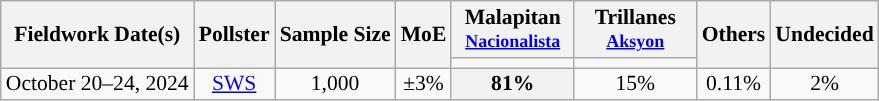<table class="wikitable" style="text-align:center;font-size:90%;line-height:15px">
<tr>
<th rowspan="2">Fieldwork Date(s)</th>
<th rowspan="2">Pollster</th>
<th rowspan="2">Sample Size</th>
<th rowspan="2">MoE</th>
<th style="width:75px;">Malapitan<br><small><a href='#'>Nacionalista</a></small></th>
<th style="width:75px;">Trillanes<br><small><a href='#'>Aksyon</a></small></th>
<th rowspan="2">Others</th>
<th rowspan="2">Undecided</th>
</tr>
<tr>
<td style="background:"></td>
<td style="background:"></td>
</tr>
<tr>
<td>October 20–24, 2024</td>
<td><a href='#'>SWS</a></td>
<td>1,000</td>
<td>±3%</td>
<th style="background-color:#">81%</th>
<td>15%</td>
<td>0.11%</td>
<td>2%</td>
</tr>
</table>
